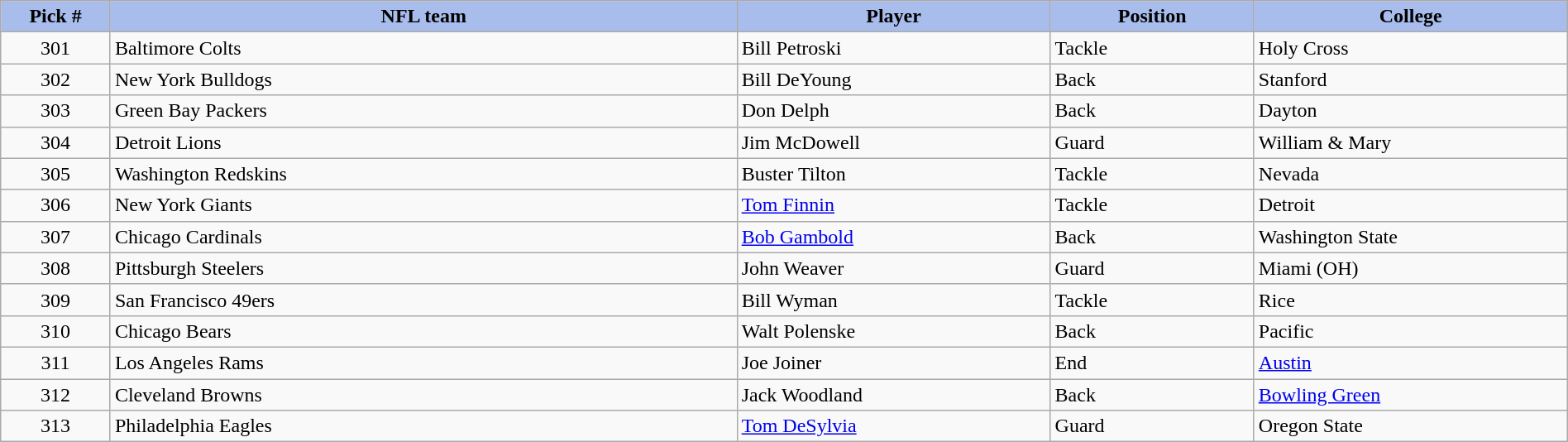<table class="wikitable sortable sortable" style="width: 100%">
<tr>
<th style="background:#A8BDEC;" width=7%>Pick #</th>
<th width=40% style="background:#A8BDEC;">NFL team</th>
<th width=20% style="background:#A8BDEC;">Player</th>
<th width=13% style="background:#A8BDEC;">Position</th>
<th style="background:#A8BDEC;">College</th>
</tr>
<tr>
<td align=center>301</td>
<td>Baltimore Colts</td>
<td>Bill Petroski</td>
<td>Tackle</td>
<td>Holy Cross</td>
</tr>
<tr>
<td align=center>302</td>
<td>New York Bulldogs</td>
<td>Bill DeYoung</td>
<td>Back</td>
<td>Stanford</td>
</tr>
<tr>
<td align=center>303</td>
<td>Green Bay Packers</td>
<td>Don Delph</td>
<td>Back</td>
<td>Dayton</td>
</tr>
<tr>
<td align=center>304</td>
<td>Detroit Lions</td>
<td>Jim McDowell</td>
<td>Guard</td>
<td>William & Mary</td>
</tr>
<tr>
<td align=center>305</td>
<td>Washington Redskins</td>
<td>Buster Tilton</td>
<td>Tackle</td>
<td>Nevada</td>
</tr>
<tr>
<td align=center>306</td>
<td>New York Giants</td>
<td><a href='#'>Tom Finnin</a></td>
<td>Tackle</td>
<td>Detroit</td>
</tr>
<tr>
<td align=center>307</td>
<td>Chicago Cardinals</td>
<td><a href='#'>Bob Gambold</a></td>
<td>Back</td>
<td>Washington State</td>
</tr>
<tr>
<td align=center>308</td>
<td>Pittsburgh Steelers</td>
<td>John Weaver</td>
<td>Guard</td>
<td>Miami (OH)</td>
</tr>
<tr>
<td align=center>309</td>
<td>San Francisco 49ers</td>
<td>Bill Wyman</td>
<td>Tackle</td>
<td>Rice</td>
</tr>
<tr>
<td align=center>310</td>
<td>Chicago Bears</td>
<td>Walt Polenske</td>
<td>Back</td>
<td>Pacific</td>
</tr>
<tr>
<td align=center>311</td>
<td>Los Angeles Rams</td>
<td>Joe Joiner</td>
<td>End</td>
<td><a href='#'>Austin</a></td>
</tr>
<tr>
<td align=center>312</td>
<td>Cleveland Browns</td>
<td>Jack Woodland</td>
<td>Back</td>
<td><a href='#'>Bowling Green</a></td>
</tr>
<tr>
<td align=center>313</td>
<td>Philadelphia Eagles</td>
<td><a href='#'>Tom DeSylvia</a></td>
<td>Guard</td>
<td>Oregon State</td>
</tr>
</table>
